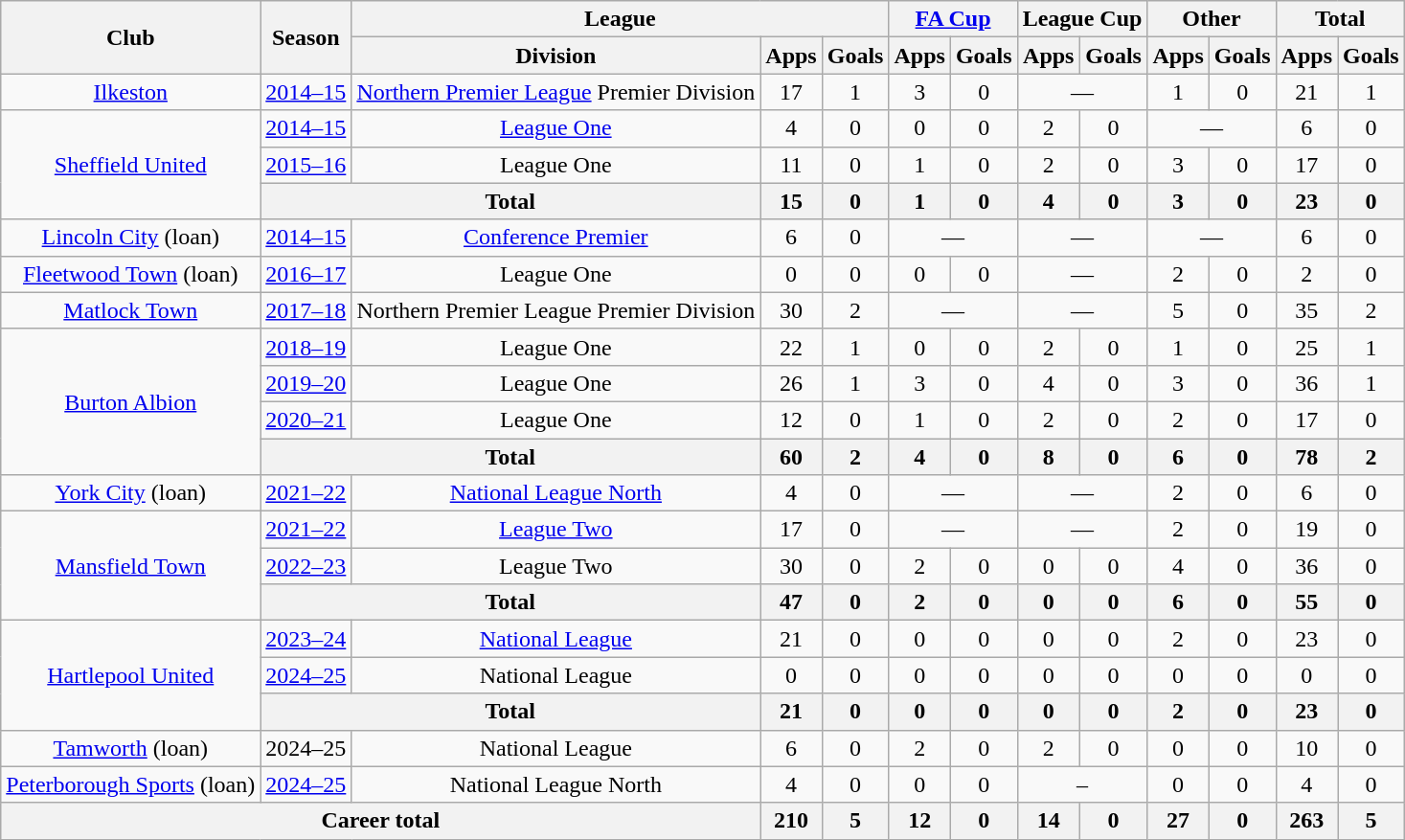<table class="wikitable" style="text-align: center;">
<tr>
<th rowspan="2">Club</th>
<th rowspan="2">Season</th>
<th colspan="3">League</th>
<th colspan="2"><a href='#'>FA Cup</a></th>
<th colspan="2">League Cup</th>
<th colspan="2">Other</th>
<th colspan="2">Total</th>
</tr>
<tr>
<th>Division</th>
<th>Apps</th>
<th>Goals</th>
<th>Apps</th>
<th>Goals</th>
<th>Apps</th>
<th>Goals</th>
<th>Apps</th>
<th>Goals</th>
<th>Apps</th>
<th>Goals</th>
</tr>
<tr>
<td><a href='#'>Ilkeston</a></td>
<td><a href='#'>2014–15</a></td>
<td><a href='#'>Northern Premier League</a> Premier Division</td>
<td>17</td>
<td>1</td>
<td>3</td>
<td>0</td>
<td colspan="2">—</td>
<td>1</td>
<td>0</td>
<td>21</td>
<td>1</td>
</tr>
<tr>
<td rowspan="3"><a href='#'>Sheffield United</a></td>
<td><a href='#'>2014–15</a></td>
<td><a href='#'>League One</a></td>
<td>4</td>
<td>0</td>
<td>0</td>
<td>0</td>
<td>2</td>
<td>0</td>
<td colspan="2">—</td>
<td>6</td>
<td>0</td>
</tr>
<tr>
<td><a href='#'>2015–16</a></td>
<td>League One</td>
<td>11</td>
<td>0</td>
<td>1</td>
<td>0</td>
<td>2</td>
<td>0</td>
<td>3</td>
<td>0</td>
<td>17</td>
<td>0</td>
</tr>
<tr>
<th colspan="2">Total</th>
<th>15</th>
<th>0</th>
<th>1</th>
<th>0</th>
<th>4</th>
<th>0</th>
<th>3</th>
<th>0</th>
<th>23</th>
<th>0</th>
</tr>
<tr>
<td><a href='#'>Lincoln City</a> (loan)</td>
<td><a href='#'>2014–15</a></td>
<td><a href='#'>Conference Premier</a></td>
<td>6</td>
<td>0</td>
<td colspan="2">—</td>
<td colspan="2">—</td>
<td colspan="2">—</td>
<td>6</td>
<td>0</td>
</tr>
<tr>
<td><a href='#'>Fleetwood Town</a> (loan)</td>
<td><a href='#'>2016–17</a></td>
<td>League One</td>
<td>0</td>
<td>0</td>
<td>0</td>
<td>0</td>
<td colspan="2">—</td>
<td>2</td>
<td>0</td>
<td>2</td>
<td>0</td>
</tr>
<tr>
<td><a href='#'>Matlock Town</a></td>
<td><a href='#'>2017–18</a></td>
<td>Northern Premier League Premier Division</td>
<td>30</td>
<td>2</td>
<td colspan="2">—</td>
<td colspan="2">—</td>
<td>5</td>
<td>0</td>
<td>35</td>
<td>2</td>
</tr>
<tr>
<td rowspan="4"><a href='#'>Burton Albion</a></td>
<td><a href='#'>2018–19</a></td>
<td>League One</td>
<td>22</td>
<td>1</td>
<td>0</td>
<td>0</td>
<td>2</td>
<td>0</td>
<td>1</td>
<td>0</td>
<td>25</td>
<td>1</td>
</tr>
<tr>
<td><a href='#'>2019–20</a></td>
<td>League One</td>
<td>26</td>
<td>1</td>
<td>3</td>
<td>0</td>
<td>4</td>
<td>0</td>
<td>3</td>
<td>0</td>
<td>36</td>
<td>1</td>
</tr>
<tr>
<td><a href='#'>2020–21</a></td>
<td>League One</td>
<td>12</td>
<td>0</td>
<td>1</td>
<td>0</td>
<td>2</td>
<td>0</td>
<td>2</td>
<td>0</td>
<td>17</td>
<td>0</td>
</tr>
<tr>
<th colspan="2">Total</th>
<th>60</th>
<th>2</th>
<th>4</th>
<th>0</th>
<th>8</th>
<th>0</th>
<th>6</th>
<th>0</th>
<th>78</th>
<th>2</th>
</tr>
<tr>
<td><a href='#'>York City</a> (loan)</td>
<td><a href='#'>2021–22</a></td>
<td><a href='#'>National League North</a></td>
<td>4</td>
<td>0</td>
<td colspan="2">—</td>
<td colspan="2">—</td>
<td>2</td>
<td>0</td>
<td>6</td>
<td>0</td>
</tr>
<tr>
<td rowspan="3"><a href='#'>Mansfield Town</a></td>
<td><a href='#'>2021–22</a></td>
<td><a href='#'>League Two</a></td>
<td>17</td>
<td>0</td>
<td colspan="2">—</td>
<td colspan="2">—</td>
<td>2</td>
<td>0</td>
<td>19</td>
<td>0</td>
</tr>
<tr>
<td><a href='#'>2022–23</a></td>
<td>League Two</td>
<td>30</td>
<td>0</td>
<td>2</td>
<td>0</td>
<td>0</td>
<td>0</td>
<td>4</td>
<td>0</td>
<td>36</td>
<td>0</td>
</tr>
<tr>
<th colspan="2">Total</th>
<th>47</th>
<th>0</th>
<th>2</th>
<th>0</th>
<th>0</th>
<th>0</th>
<th>6</th>
<th>0</th>
<th>55</th>
<th>0</th>
</tr>
<tr>
<td rowspan="3"><a href='#'>Hartlepool United</a></td>
<td><a href='#'>2023–24</a></td>
<td><a href='#'>National League</a></td>
<td>21</td>
<td>0</td>
<td>0</td>
<td>0</td>
<td>0</td>
<td>0</td>
<td>2</td>
<td>0</td>
<td>23</td>
<td>0</td>
</tr>
<tr>
<td><a href='#'>2024–25</a></td>
<td>National League</td>
<td>0</td>
<td>0</td>
<td>0</td>
<td>0</td>
<td>0</td>
<td>0</td>
<td>0</td>
<td>0</td>
<td>0</td>
<td>0</td>
</tr>
<tr>
<th colspan="2">Total</th>
<th>21</th>
<th>0</th>
<th>0</th>
<th>0</th>
<th>0</th>
<th>0</th>
<th>2</th>
<th>0</th>
<th>23</th>
<th>0</th>
</tr>
<tr>
<td><a href='#'>Tamworth</a> (loan)</td>
<td>2024–25</td>
<td>National League</td>
<td>6</td>
<td>0</td>
<td>2</td>
<td>0</td>
<td>2</td>
<td>0</td>
<td>0</td>
<td>0</td>
<td>10</td>
<td>0</td>
</tr>
<tr>
<td><a href='#'>Peterborough Sports</a> (loan)</td>
<td><a href='#'>2024–25</a></td>
<td>National League North</td>
<td>4</td>
<td>0</td>
<td>0</td>
<td>0</td>
<td colspan="2">–</td>
<td>0</td>
<td>0</td>
<td>4</td>
<td>0</td>
</tr>
<tr>
<th colspan="3">Career total</th>
<th>210</th>
<th>5</th>
<th>12</th>
<th>0</th>
<th>14</th>
<th>0</th>
<th>27</th>
<th>0</th>
<th>263</th>
<th>5</th>
</tr>
</table>
